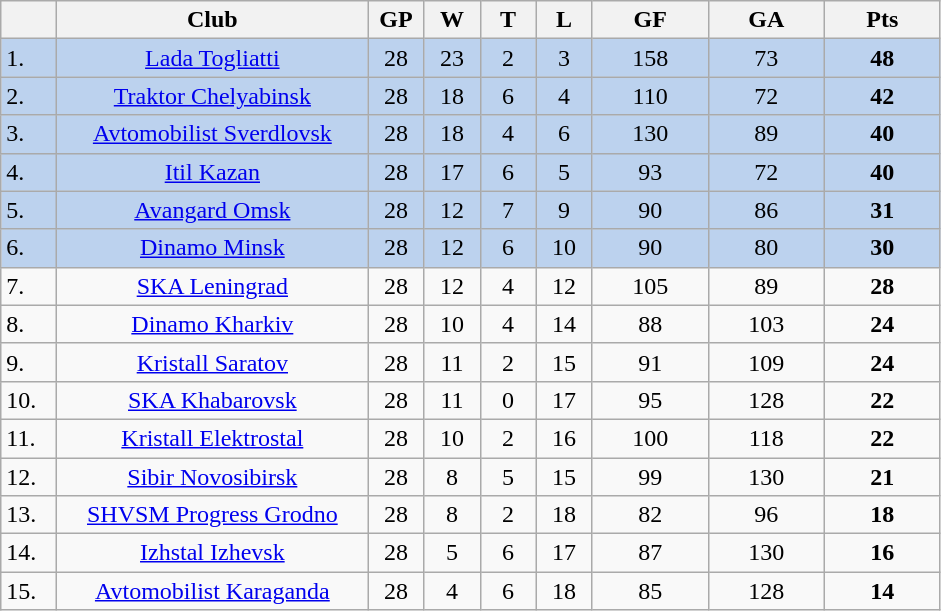<table class="wikitable">
<tr>
<th width="30"></th>
<th width="200">Club</th>
<th width="30">GP</th>
<th width="30">W</th>
<th width="30">T</th>
<th width="30">L</th>
<th width="70">GF</th>
<th width="70">GA</th>
<th width="70">Pts</th>
</tr>
<tr align="center" bgcolor="BCD2EE">
<td align="left">1.</td>
<td><a href='#'>Lada Togliatti</a></td>
<td>28</td>
<td>23</td>
<td>2</td>
<td>3</td>
<td>158</td>
<td>73</td>
<td><strong>48</strong></td>
</tr>
<tr align="center" bgcolor="BCD2EE">
<td align="left">2.</td>
<td><a href='#'>Traktor Chelyabinsk</a></td>
<td>28</td>
<td>18</td>
<td>6</td>
<td>4</td>
<td>110</td>
<td>72</td>
<td><strong>42</strong></td>
</tr>
<tr align="center" bgcolor="BCD2EE">
<td align="left">3.</td>
<td><a href='#'>Avtomobilist Sverdlovsk</a></td>
<td>28</td>
<td>18</td>
<td>4</td>
<td>6</td>
<td>130</td>
<td>89</td>
<td><strong>40</strong></td>
</tr>
<tr align="center" bgcolor="BCD2EE">
<td align="left">4.</td>
<td><a href='#'>Itil Kazan</a></td>
<td>28</td>
<td>17</td>
<td>6</td>
<td>5</td>
<td>93</td>
<td>72</td>
<td><strong>40</strong></td>
</tr>
<tr align="center" bgcolor="BCD2EE">
<td align="left">5.</td>
<td><a href='#'>Avangard Omsk</a></td>
<td>28</td>
<td>12</td>
<td>7</td>
<td>9</td>
<td>90</td>
<td>86</td>
<td><strong>31</strong></td>
</tr>
<tr align="center" bgcolor="BCD2EE">
<td align="left">6.</td>
<td><a href='#'>Dinamo Minsk</a></td>
<td>28</td>
<td>12</td>
<td>6</td>
<td>10</td>
<td>90</td>
<td>80</td>
<td><strong>30</strong></td>
</tr>
<tr align="center">
<td align="left">7.</td>
<td><a href='#'>SKA Leningrad</a></td>
<td>28</td>
<td>12</td>
<td>4</td>
<td>12</td>
<td>105</td>
<td>89</td>
<td><strong>28</strong></td>
</tr>
<tr align="center">
<td align="left">8.</td>
<td><a href='#'>Dinamo Kharkiv</a></td>
<td>28</td>
<td>10</td>
<td>4</td>
<td>14</td>
<td>88</td>
<td>103</td>
<td><strong>24</strong></td>
</tr>
<tr align="center">
<td align="left">9.</td>
<td><a href='#'>Kristall Saratov</a></td>
<td>28</td>
<td>11</td>
<td>2</td>
<td>15</td>
<td>91</td>
<td>109</td>
<td><strong>24</strong></td>
</tr>
<tr align="center">
<td align="left">10.</td>
<td><a href='#'>SKA Khabarovsk</a></td>
<td>28</td>
<td>11</td>
<td>0</td>
<td>17</td>
<td>95</td>
<td>128</td>
<td><strong>22</strong></td>
</tr>
<tr align="center">
<td align="left">11.</td>
<td><a href='#'>Kristall Elektrostal</a></td>
<td>28</td>
<td>10</td>
<td>2</td>
<td>16</td>
<td>100</td>
<td>118</td>
<td><strong>22</strong></td>
</tr>
<tr align="center">
<td align="left">12.</td>
<td><a href='#'>Sibir Novosibirsk</a></td>
<td>28</td>
<td>8</td>
<td>5</td>
<td>15</td>
<td>99</td>
<td>130</td>
<td><strong>21</strong></td>
</tr>
<tr align="center">
<td align="left">13.</td>
<td><a href='#'>SHVSM Progress Grodno</a></td>
<td>28</td>
<td>8</td>
<td>2</td>
<td>18</td>
<td>82</td>
<td>96</td>
<td><strong>18</strong></td>
</tr>
<tr align="center">
<td align="left">14.</td>
<td><a href='#'>Izhstal Izhevsk</a></td>
<td>28</td>
<td>5</td>
<td>6</td>
<td>17</td>
<td>87</td>
<td>130</td>
<td><strong>16</strong></td>
</tr>
<tr align="center">
<td align="left">15.</td>
<td><a href='#'>Avtomobilist Karaganda</a></td>
<td>28</td>
<td>4</td>
<td>6</td>
<td>18</td>
<td>85</td>
<td>128</td>
<td><strong>14</strong></td>
</tr>
</table>
